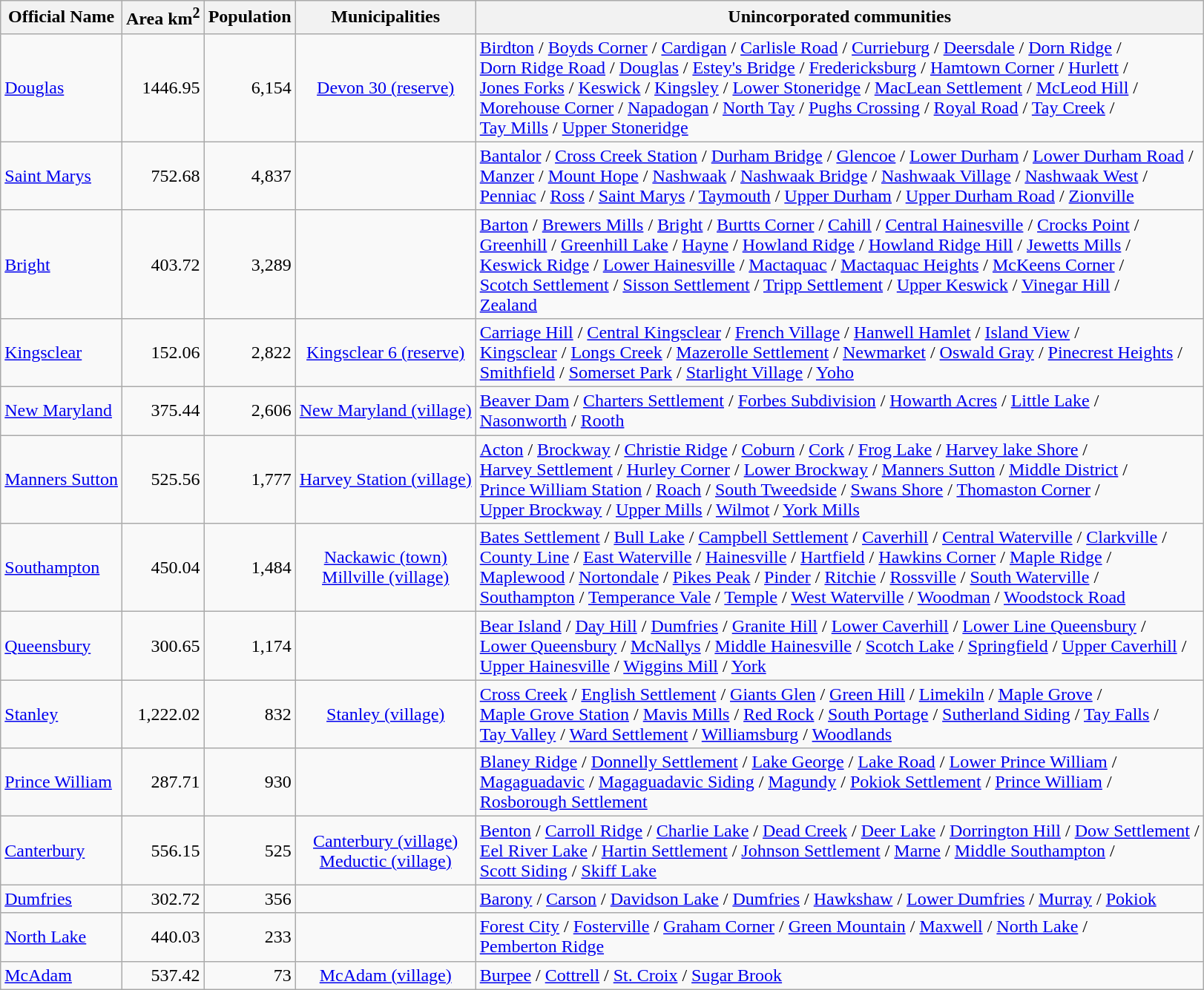<table class="wikitable">
<tr>
<th>Official Name</th>
<th>Area km<sup>2</sup></th>
<th>Population</th>
<th>Municipalities</th>
<th>Unincorporated communities</th>
</tr>
<tr>
<td><a href='#'>Douglas</a></td>
<td align="right">1446.95</td>
<td align="right">6,154</td>
<td align="center"><a href='#'>Devon 30 (reserve)</a></td>
<td><a href='#'>Birdton</a> / <a href='#'>Boyds Corner</a> / <a href='#'>Cardigan</a> / <a href='#'>Carlisle Road</a> / <a href='#'>Currieburg</a> / <a href='#'>Deersdale</a> / <a href='#'>Dorn Ridge</a> / <br><a href='#'>Dorn Ridge Road</a> / <a href='#'>Douglas</a> / <a href='#'>Estey's Bridge</a> / <a href='#'>Fredericksburg</a> / <a href='#'>Hamtown Corner</a> / <a href='#'>Hurlett</a> / <br><a href='#'>Jones Forks</a> / <a href='#'>Keswick</a> / <a href='#'>Kingsley</a> / <a href='#'>Lower Stoneridge</a> / <a href='#'>MacLean Settlement</a> / <a href='#'>McLeod Hill</a> / <br><a href='#'>Morehouse Corner</a> / <a href='#'>Napadogan</a> / <a href='#'>North Tay</a> / <a href='#'>Pughs Crossing</a> / <a href='#'>Royal Road</a> / <a href='#'>Tay Creek</a> / <br><a href='#'>Tay Mills</a> / <a href='#'>Upper Stoneridge</a></td>
</tr>
<tr>
<td><a href='#'>Saint Marys</a></td>
<td align="right">752.68</td>
<td align="right">4,837</td>
<td align="center"></td>
<td><a href='#'>Bantalor</a> / <a href='#'>Cross Creek Station</a> / <a href='#'>Durham Bridge</a> / <a href='#'>Glencoe</a> / <a href='#'>Lower Durham</a> / <a href='#'>Lower Durham Road</a> / <br><a href='#'>Manzer</a> / <a href='#'>Mount Hope</a> / <a href='#'>Nashwaak</a> / <a href='#'>Nashwaak Bridge</a> / <a href='#'>Nashwaak Village</a> / <a href='#'>Nashwaak West</a> / <br><a href='#'>Penniac</a> / <a href='#'>Ross</a> / <a href='#'>Saint Marys</a> / <a href='#'>Taymouth</a> / <a href='#'>Upper Durham</a> / <a href='#'>Upper Durham Road</a> / <a href='#'>Zionville</a></td>
</tr>
<tr>
<td><a href='#'>Bright</a></td>
<td align="right">403.72</td>
<td align="right">3,289</td>
<td align="center"></td>
<td><a href='#'>Barton</a> / <a href='#'>Brewers Mills</a> / <a href='#'>Bright</a> / <a href='#'>Burtts Corner</a> / <a href='#'>Cahill</a> / <a href='#'>Central Hainesville</a> / <a href='#'>Crocks Point</a> / <br><a href='#'>Greenhill</a> / <a href='#'>Greenhill Lake</a> / <a href='#'>Hayne</a> / <a href='#'>Howland Ridge</a> / <a href='#'>Howland Ridge Hill</a> / <a href='#'>Jewetts Mills</a> / <br><a href='#'>Keswick Ridge</a> / <a href='#'>Lower Hainesville</a> / <a href='#'>Mactaquac</a> / <a href='#'>Mactaquac Heights</a> / <a href='#'>McKeens Corner</a> / <br><a href='#'>Scotch Settlement</a> / <a href='#'>Sisson Settlement</a> / <a href='#'>Tripp Settlement</a> / <a href='#'>Upper Keswick</a> / <a href='#'>Vinegar Hill</a> / <br><a href='#'>Zealand</a></td>
</tr>
<tr>
<td><a href='#'>Kingsclear</a></td>
<td align="right">152.06</td>
<td align="right">2,822</td>
<td align="center"><a href='#'>Kingsclear 6 (reserve)</a></td>
<td><a href='#'>Carriage Hill</a> / <a href='#'>Central Kingsclear</a> / <a href='#'>French Village</a> / <a href='#'>Hanwell Hamlet</a> / <a href='#'>Island View</a> / <br><a href='#'>Kingsclear</a> / <a href='#'>Longs Creek</a> / <a href='#'>Mazerolle Settlement</a> / <a href='#'>Newmarket</a> / <a href='#'>Oswald Gray</a> / <a href='#'>Pinecrest Heights</a> / <br><a href='#'>Smithfield</a> / <a href='#'>Somerset Park</a> / <a href='#'>Starlight Village</a> / <a href='#'>Yoho</a></td>
</tr>
<tr>
<td><a href='#'>New Maryland</a></td>
<td align="right">375.44</td>
<td align="right">2,606</td>
<td align="center"><a href='#'>New Maryland (village)</a></td>
<td><a href='#'>Beaver Dam</a> / <a href='#'>Charters Settlement</a> / <a href='#'>Forbes Subdivision</a> / <a href='#'>Howarth Acres</a> / <a href='#'>Little Lake</a> / <br><a href='#'>Nasonworth</a> / <a href='#'>Rooth</a></td>
</tr>
<tr>
<td><a href='#'>Manners Sutton</a></td>
<td align="right">525.56</td>
<td align="right">1,777</td>
<td align="center"><a href='#'>Harvey Station (village)</a></td>
<td><a href='#'>Acton</a> / <a href='#'>Brockway</a> / <a href='#'>Christie Ridge</a> / <a href='#'>Coburn</a> / <a href='#'>Cork</a> / <a href='#'>Frog Lake</a> / <a href='#'>Harvey lake Shore</a> / <br><a href='#'>Harvey Settlement</a> / <a href='#'>Hurley Corner</a> / <a href='#'>Lower Brockway</a> / <a href='#'>Manners Sutton</a> / <a href='#'>Middle District</a> / <br><a href='#'>Prince William Station</a> / <a href='#'>Roach</a> / <a href='#'>South Tweedside</a> / <a href='#'>Swans Shore</a> / <a href='#'>Thomaston Corner</a> / <br><a href='#'>Upper Brockway</a> / <a href='#'>Upper Mills</a> / <a href='#'>Wilmot</a> / <a href='#'>York Mills</a></td>
</tr>
<tr>
<td><a href='#'>Southampton</a></td>
<td align="right">450.04</td>
<td align="right">1,484</td>
<td align="center"><a href='#'>Nackawic (town)</a><br><a href='#'>Millville (village)</a></td>
<td><a href='#'>Bates Settlement</a> / <a href='#'>Bull Lake</a> / <a href='#'>Campbell Settlement</a> / <a href='#'>Caverhill</a> / <a href='#'>Central Waterville</a> / <a href='#'>Clarkville</a> / <br><a href='#'>County Line</a> / <a href='#'>East Waterville</a> / <a href='#'>Hainesville</a> / <a href='#'>Hartfield</a> / <a href='#'>Hawkins Corner</a> / <a href='#'>Maple Ridge</a> / <br><a href='#'>Maplewood</a> / <a href='#'>Nortondale</a> / <a href='#'>Pikes Peak</a> / <a href='#'>Pinder</a> / <a href='#'>Ritchie</a> / <a href='#'>Rossville</a> / <a href='#'>South Waterville</a> / <br><a href='#'>Southampton</a> / <a href='#'>Temperance Vale</a> / <a href='#'>Temple</a> / <a href='#'>West Waterville</a> / <a href='#'>Woodman</a> / <a href='#'>Woodstock Road</a></td>
</tr>
<tr>
<td><a href='#'>Queensbury</a></td>
<td align="right">300.65</td>
<td align="right">1,174</td>
<td align="center"></td>
<td><a href='#'>Bear Island</a> / <a href='#'>Day Hill</a> / <a href='#'>Dumfries</a> / <a href='#'>Granite Hill</a> / <a href='#'>Lower Caverhill</a> / <a href='#'>Lower Line Queensbury</a> / <br><a href='#'>Lower Queensbury</a> / <a href='#'>McNallys</a> / <a href='#'>Middle Hainesville</a> / <a href='#'>Scotch Lake</a> / <a href='#'>Springfield</a> / <a href='#'>Upper Caverhill</a> / <br><a href='#'>Upper Hainesville</a> / <a href='#'>Wiggins Mill</a> / <a href='#'>York</a></td>
</tr>
<tr>
<td><a href='#'>Stanley</a></td>
<td align="right">1,222.02</td>
<td align="right">832</td>
<td align="center"><a href='#'>Stanley (village)</a></td>
<td><a href='#'>Cross Creek</a> / <a href='#'>English Settlement</a> / <a href='#'>Giants Glen</a> / <a href='#'>Green Hill</a> / <a href='#'>Limekiln</a> / <a href='#'>Maple Grove</a> / <br><a href='#'>Maple Grove Station</a> / <a href='#'>Mavis Mills</a> / <a href='#'>Red Rock</a> / <a href='#'>South Portage</a> / <a href='#'>Sutherland Siding</a> / <a href='#'>Tay Falls</a> / <br><a href='#'>Tay Valley</a> / <a href='#'>Ward Settlement</a> / <a href='#'>Williamsburg</a> / <a href='#'>Woodlands</a></td>
</tr>
<tr>
<td><a href='#'>Prince William</a></td>
<td align="right">287.71</td>
<td align="right">930</td>
<td align="center"></td>
<td><a href='#'>Blaney Ridge</a> / <a href='#'>Donnelly Settlement</a> / <a href='#'>Lake George</a> / <a href='#'>Lake Road</a> / <a href='#'>Lower Prince William</a> / <br><a href='#'>Magaguadavic</a> / <a href='#'>Magaguadavic Siding</a> / <a href='#'>Magundy</a> / <a href='#'>Pokiok Settlement</a> / <a href='#'>Prince William</a> / <br><a href='#'>Rosborough Settlement</a></td>
</tr>
<tr>
<td><a href='#'>Canterbury</a></td>
<td align="right">556.15</td>
<td align="right">525</td>
<td align="center"><a href='#'>Canterbury (village)</a><br><a href='#'>Meductic (village)</a></td>
<td><a href='#'>Benton</a> / <a href='#'>Carroll Ridge</a> / <a href='#'>Charlie Lake</a> / <a href='#'>Dead Creek</a> / <a href='#'>Deer Lake</a> / <a href='#'>Dorrington Hill</a> / <a href='#'>Dow Settlement</a> / <br><a href='#'>Eel River Lake</a> / <a href='#'>Hartin Settlement</a> / <a href='#'>Johnson Settlement</a> / <a href='#'>Marne</a> / <a href='#'>Middle Southampton</a> / <br><a href='#'>Scott Siding</a> / <a href='#'>Skiff Lake</a></td>
</tr>
<tr>
<td><a href='#'>Dumfries</a></td>
<td align="right">302.72</td>
<td align="right">356</td>
<td align="center"></td>
<td><a href='#'>Barony</a> / <a href='#'>Carson</a> / <a href='#'>Davidson Lake</a> / <a href='#'>Dumfries</a> / <a href='#'>Hawkshaw</a> / <a href='#'>Lower Dumfries</a> / <a href='#'>Murray</a> / <a href='#'>Pokiok</a></td>
</tr>
<tr>
<td><a href='#'>North Lake</a></td>
<td align="right">440.03</td>
<td align="right">233</td>
<td align="center"></td>
<td><a href='#'>Forest City</a> / <a href='#'>Fosterville</a> / <a href='#'>Graham Corner</a> / <a href='#'>Green Mountain</a> / <a href='#'>Maxwell</a> / <a href='#'>North Lake</a> / <br><a href='#'>Pemberton Ridge</a></td>
</tr>
<tr>
<td><a href='#'>McAdam</a></td>
<td align="right">537.42</td>
<td align="right">73</td>
<td align="center"><a href='#'>McAdam (village)</a></td>
<td><a href='#'>Burpee</a> / <a href='#'>Cottrell</a> / <a href='#'>St. Croix</a> / <a href='#'>Sugar Brook</a></td>
</tr>
</table>
